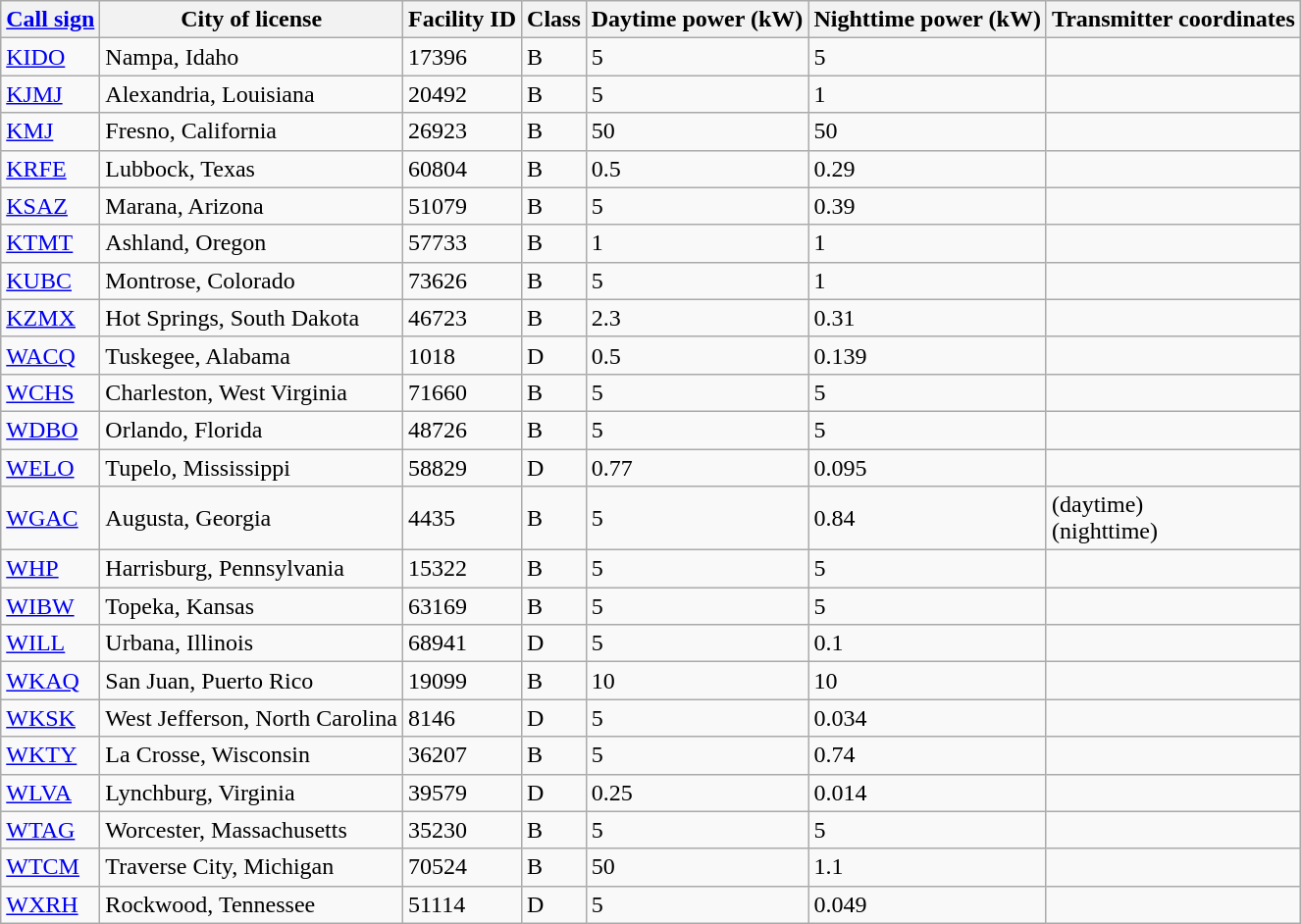<table class="wikitable sortable">
<tr>
<th><a href='#'>Call sign</a></th>
<th>City of license</th>
<th>Facility ID</th>
<th>Class</th>
<th>Daytime power (kW)</th>
<th>Nighttime power (kW)</th>
<th>Transmitter coordinates</th>
</tr>
<tr>
<td><a href='#'>KIDO</a></td>
<td>Nampa, Idaho</td>
<td>17396</td>
<td>B</td>
<td>5</td>
<td>5</td>
<td></td>
</tr>
<tr>
<td><a href='#'>KJMJ</a></td>
<td>Alexandria, Louisiana</td>
<td>20492</td>
<td>B</td>
<td>5</td>
<td>1</td>
<td></td>
</tr>
<tr>
<td><a href='#'>KMJ</a></td>
<td>Fresno, California</td>
<td>26923</td>
<td>B</td>
<td>50</td>
<td>50</td>
<td></td>
</tr>
<tr>
<td><a href='#'>KRFE</a></td>
<td>Lubbock, Texas</td>
<td>60804</td>
<td>B</td>
<td>0.5</td>
<td>0.29</td>
<td></td>
</tr>
<tr>
<td><a href='#'>KSAZ</a></td>
<td>Marana, Arizona</td>
<td>51079</td>
<td>B</td>
<td>5</td>
<td>0.39</td>
<td></td>
</tr>
<tr>
<td><a href='#'>KTMT</a></td>
<td>Ashland, Oregon</td>
<td>57733</td>
<td>B</td>
<td>1</td>
<td>1</td>
<td></td>
</tr>
<tr>
<td><a href='#'>KUBC</a></td>
<td>Montrose, Colorado</td>
<td>73626</td>
<td>B</td>
<td>5</td>
<td>1</td>
<td></td>
</tr>
<tr>
<td><a href='#'>KZMX</a></td>
<td>Hot Springs, South Dakota</td>
<td>46723</td>
<td>B</td>
<td>2.3</td>
<td>0.31</td>
<td></td>
</tr>
<tr>
<td><a href='#'>WACQ</a></td>
<td>Tuskegee, Alabama</td>
<td>1018</td>
<td>D</td>
<td>0.5</td>
<td>0.139</td>
<td></td>
</tr>
<tr>
<td><a href='#'>WCHS</a></td>
<td>Charleston, West Virginia</td>
<td>71660</td>
<td>B</td>
<td>5</td>
<td>5</td>
<td></td>
</tr>
<tr>
<td><a href='#'>WDBO</a></td>
<td>Orlando, Florida</td>
<td>48726</td>
<td>B</td>
<td>5</td>
<td>5</td>
<td></td>
</tr>
<tr>
<td><a href='#'>WELO</a></td>
<td>Tupelo, Mississippi</td>
<td>58829</td>
<td>D</td>
<td>0.77</td>
<td>0.095</td>
<td></td>
</tr>
<tr>
<td><a href='#'>WGAC</a></td>
<td>Augusta, Georgia</td>
<td>4435</td>
<td>B</td>
<td>5</td>
<td>0.84</td>
<td> (daytime)<br> (nighttime)</td>
</tr>
<tr>
<td><a href='#'>WHP</a></td>
<td>Harrisburg, Pennsylvania</td>
<td>15322</td>
<td>B</td>
<td>5</td>
<td>5</td>
<td></td>
</tr>
<tr>
<td><a href='#'>WIBW</a></td>
<td>Topeka, Kansas</td>
<td>63169</td>
<td>B</td>
<td>5</td>
<td>5</td>
<td></td>
</tr>
<tr>
<td><a href='#'>WILL</a></td>
<td>Urbana, Illinois</td>
<td>68941</td>
<td>D</td>
<td>5</td>
<td>0.1</td>
<td></td>
</tr>
<tr>
<td><a href='#'>WKAQ</a></td>
<td>San Juan, Puerto Rico</td>
<td>19099</td>
<td>B</td>
<td>10</td>
<td>10</td>
<td></td>
</tr>
<tr>
<td><a href='#'>WKSK</a></td>
<td>West Jefferson, North Carolina</td>
<td>8146</td>
<td>D</td>
<td>5</td>
<td>0.034</td>
<td></td>
</tr>
<tr>
<td><a href='#'>WKTY</a></td>
<td>La Crosse, Wisconsin</td>
<td>36207</td>
<td>B</td>
<td>5</td>
<td>0.74</td>
<td></td>
</tr>
<tr>
<td><a href='#'>WLVA</a></td>
<td>Lynchburg, Virginia</td>
<td>39579</td>
<td>D</td>
<td>0.25</td>
<td>0.014</td>
<td></td>
</tr>
<tr>
<td><a href='#'>WTAG</a></td>
<td>Worcester, Massachusetts</td>
<td>35230</td>
<td>B</td>
<td>5</td>
<td>5</td>
<td></td>
</tr>
<tr>
<td><a href='#'>WTCM</a></td>
<td>Traverse City, Michigan</td>
<td>70524</td>
<td>B</td>
<td>50</td>
<td>1.1</td>
<td></td>
</tr>
<tr>
<td><a href='#'>WXRH</a></td>
<td>Rockwood, Tennessee</td>
<td>51114</td>
<td>D</td>
<td>5</td>
<td>0.049</td>
<td></td>
</tr>
</table>
